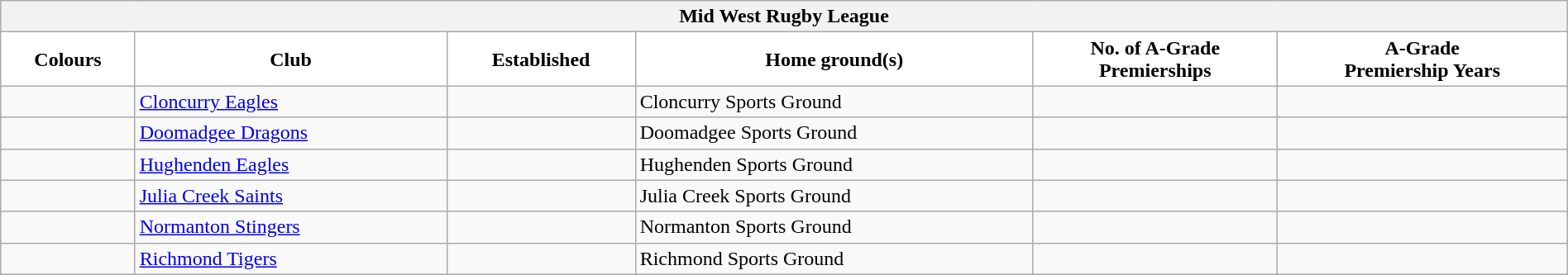<table class="wikitable" style="width:100%; text-align:left">
<tr>
<th colspan="6">Mid West Rugby League</th>
</tr>
<tr>
<th style="background:white">Colours</th>
<th style="background:white">Club</th>
<th style="background:white">Established</th>
<th style="background:white">Home ground(s)</th>
<th style="background:white">No. of A-Grade<br>Premierships</th>
<th style="background:white">A-Grade<br>Premiership Years</th>
</tr>
<tr>
<td></td>
<td><a href='#'>Cloncurry Eagles</a></td>
<td></td>
<td>Cloncurry Sports Ground</td>
<td></td>
<td></td>
</tr>
<tr>
<td></td>
<td><a href='#'>Doomadgee Dragons</a></td>
<td></td>
<td>Doomadgee Sports Ground</td>
<td></td>
<td></td>
</tr>
<tr>
<td></td>
<td><a href='#'>Hughenden Eagles</a></td>
<td></td>
<td>Hughenden Sports Ground</td>
<td></td>
<td></td>
</tr>
<tr>
<td></td>
<td><a href='#'>Julia Creek Saints</a></td>
<td></td>
<td>Julia Creek Sports Ground</td>
<td></td>
<td></td>
</tr>
<tr>
<td></td>
<td><a href='#'>Normanton Stingers</a></td>
<td></td>
<td>Normanton Sports Ground</td>
<td></td>
<td></td>
</tr>
<tr>
<td></td>
<td><a href='#'>Richmond Tigers</a></td>
<td></td>
<td>Richmond Sports Ground</td>
<td></td>
<td></td>
</tr>
</table>
